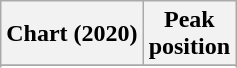<table class="wikitable sortable plainrowheaders" style="text-align:center">
<tr>
<th scope="col">Chart (2020)</th>
<th scope="col">Peak<br>position</th>
</tr>
<tr>
</tr>
<tr>
</tr>
<tr>
</tr>
</table>
